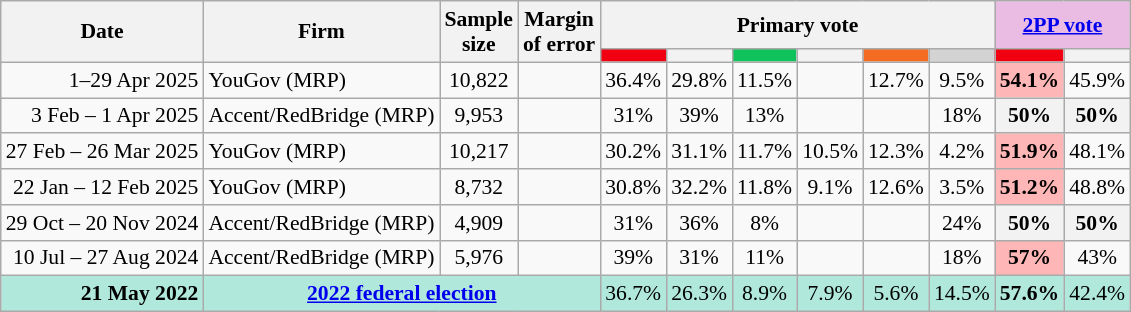<table class="nowrap wikitable tpl-blanktable" style=text-align:center;font-size:90%>
<tr>
<th rowspan=2>Date</th>
<th rowspan=2>Firm</th>
<th rowspan=2>Sample<br>size</th>
<th rowspan=2>Margin<br>of error</th>
<th colspan=6>Primary vote</th>
<th colspan=2 class=unsortable style=background:#ebbce3><a href='#'>2PP vote</a></th>
</tr>
<tr>
<th style="background:#F00011"></th>
<th style=background:></th>
<th style=background:#10C25B></th>
<th style=background:></th>
<th style=background:#f36c21></th>
<th style=background:lightgray></th>
<th style="background:#F00011"></th>
<th style=background:></th>
</tr>
<tr>
<td align=right>1–29 Apr 2025</td>
<td align=left>YouGov (MRP)</td>
<td>10,822</td>
<td></td>
<td>36.4%</td>
<td>29.8%</td>
<td>11.5%</td>
<td></td>
<td>12.7%</td>
<td>9.5%</td>
<th style="background:#FFB6B6">54.1%</th>
<td>45.9%</td>
</tr>
<tr>
<td align=right>3 Feb – 1 Apr 2025</td>
<td align=left>Accent/RedBridge (MRP)</td>
<td>9,953</td>
<td></td>
<td>31%</td>
<td>39%</td>
<td>13%</td>
<td></td>
<td></td>
<td>18%</td>
<th>50%</th>
<th>50%</th>
</tr>
<tr>
<td align=right>27 Feb – 26 Mar 2025</td>
<td align=left>YouGov (MRP)</td>
<td>10,217</td>
<td></td>
<td>30.2%</td>
<td>31.1%</td>
<td>11.7%</td>
<td>10.5%</td>
<td>12.3%</td>
<td>4.2%</td>
<th style="background:#FFB6B6">51.9%</th>
<td>48.1%</td>
</tr>
<tr>
<td align=right>22 Jan – 12 Feb 2025</td>
<td align=left>YouGov (MRP)</td>
<td>8,732</td>
<td></td>
<td>30.8%</td>
<td>32.2%</td>
<td>11.8%</td>
<td>9.1%</td>
<td>12.6%</td>
<td>3.5%</td>
<th style="background:#FFB6B6">51.2%</th>
<td>48.8%</td>
</tr>
<tr>
<td align=right>29 Oct – 20 Nov 2024</td>
<td align=left>Accent/RedBridge (MRP)</td>
<td>4,909</td>
<td></td>
<td>31%</td>
<td>36%</td>
<td>8%</td>
<td></td>
<td></td>
<td>24%</td>
<th>50%</th>
<th>50%</th>
</tr>
<tr>
<td align=right>10 Jul – 27 Aug 2024</td>
<td align=left>Accent/RedBridge (MRP)</td>
<td>5,976</td>
<td></td>
<td>39%</td>
<td>31%</td>
<td>11%</td>
<td></td>
<td></td>
<td>18%</td>
<th style="background:#FFB6B6">57%</th>
<td>43%</td>
</tr>
<tr style="background:#b0e9db">
<td style="text-align:right" data-sort-value="21-May-2022"><strong>21 May 2022</strong></td>
<td colspan="3" style="text-align:center"><strong><a href='#'>2022 federal election</a></strong></td>
<td>36.7%</td>
<td>26.3%</td>
<td>8.9%</td>
<td>7.9%</td>
<td>5.6%</td>
<td>14.5%</td>
<td><strong>57.6%</strong></td>
<td>42.4%</td>
</tr>
</table>
